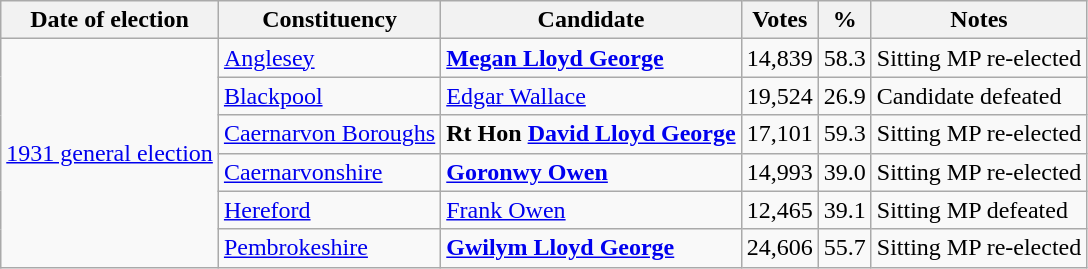<table class="wikitable">
<tr>
<th>Date of election</th>
<th>Constituency</th>
<th>Candidate</th>
<th>Votes</th>
<th>%</th>
<th>Notes</th>
</tr>
<tr>
<td rowspan=6><a href='#'>1931 general election</a></td>
<td><a href='#'>Anglesey</a></td>
<td><strong><a href='#'>Megan Lloyd George</a></strong></td>
<td align="right">14,839</td>
<td>58.3</td>
<td>Sitting MP re-elected</td>
</tr>
<tr>
<td><a href='#'>Blackpool</a></td>
<td><a href='#'>Edgar Wallace</a></td>
<td align="right">19,524</td>
<td>26.9</td>
<td>Candidate defeated</td>
</tr>
<tr>
<td><a href='#'>Caernarvon Boroughs</a></td>
<td><strong>Rt Hon <a href='#'>David Lloyd George</a></strong></td>
<td align="right">17,101</td>
<td>59.3</td>
<td>Sitting MP re-elected</td>
</tr>
<tr>
<td><a href='#'>Caernarvonshire</a></td>
<td><strong><a href='#'>Goronwy Owen</a></strong></td>
<td align="right">14,993</td>
<td>39.0</td>
<td>Sitting MP re-elected</td>
</tr>
<tr>
<td><a href='#'>Hereford</a></td>
<td><a href='#'>Frank Owen</a></td>
<td align="right">12,465</td>
<td>39.1</td>
<td>Sitting MP defeated</td>
</tr>
<tr>
<td><a href='#'>Pembrokeshire</a></td>
<td><strong><a href='#'>Gwilym Lloyd George</a></strong></td>
<td align="right">24,606</td>
<td>55.7</td>
<td>Sitting MP re-elected</td>
</tr>
</table>
